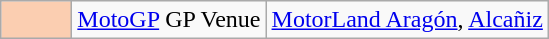<table class="wikitable">
<tr>
<td width=40px align=center style="background-color:#FBCEB1"></td>
<td><a href='#'>MotoGP</a> GP Venue</td>
<td><a href='#'>MotorLand Aragón</a>, <a href='#'>Alcañiz</a></td>
</tr>
</table>
